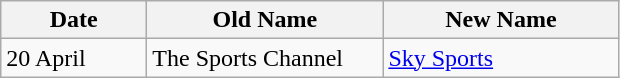<table class="wikitable">
<tr>
<th width=90>Date</th>
<th width=150>Old Name</th>
<th width=150>New Name</th>
</tr>
<tr>
<td rowspan="3">20 April</td>
<td>The Sports Channel</td>
<td><a href='#'>Sky Sports</a></td>
</tr>
</table>
